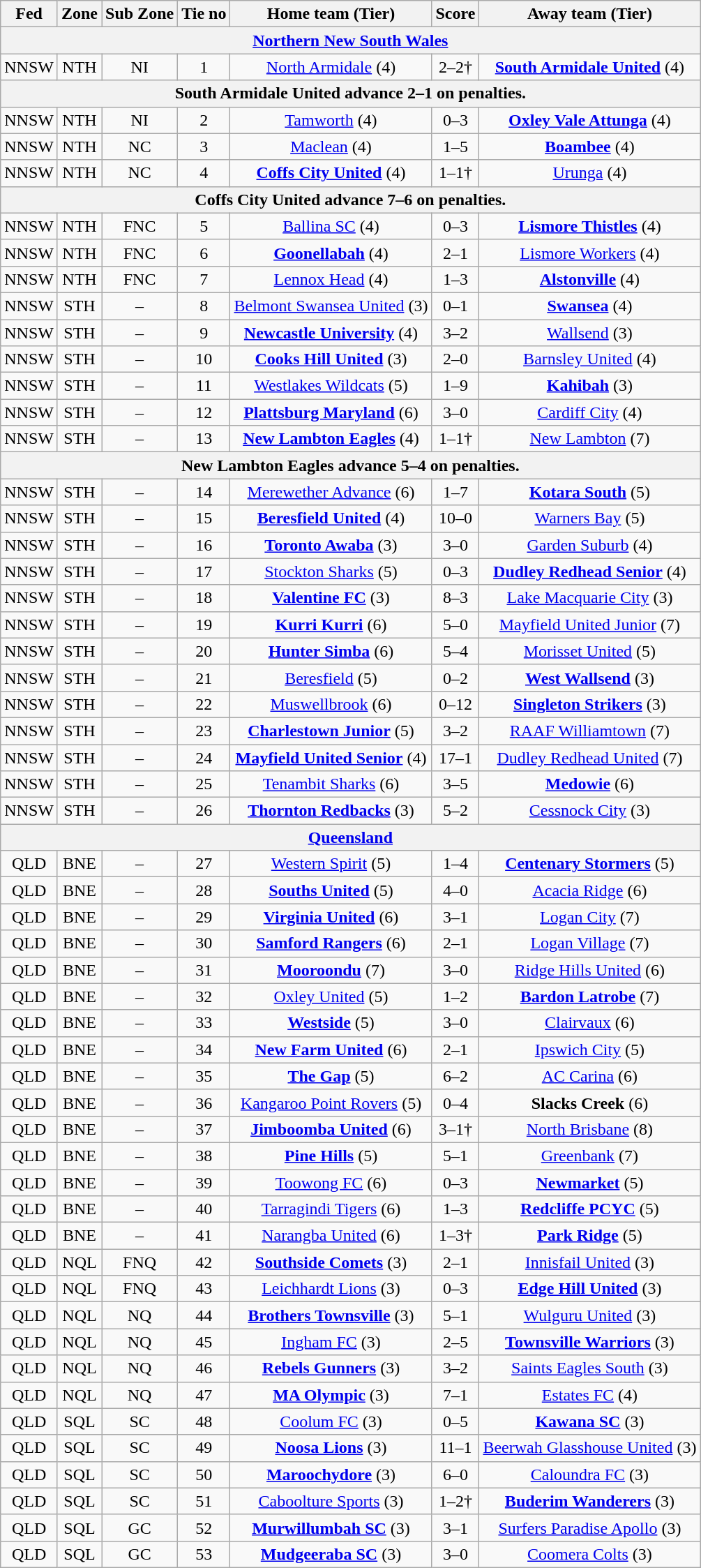<table class="wikitable" style="text-align:center">
<tr>
<th>Fed</th>
<th>Zone</th>
<th>Sub Zone</th>
<th>Tie no</th>
<th>Home team (Tier)</th>
<th>Score</th>
<th>Away team (Tier)</th>
</tr>
<tr>
<th colspan=7><a href='#'>Northern New South Wales</a></th>
</tr>
<tr>
<td>NNSW</td>
<td>NTH</td>
<td>NI</td>
<td>1</td>
<td><a href='#'>North Armidale</a> (4)</td>
<td>2–2†</td>
<td><strong><a href='#'>South Armidale United</a></strong> (4)</td>
</tr>
<tr>
<th colspan=7>South Armidale United advance 2–1 on penalties.</th>
</tr>
<tr>
<td>NNSW</td>
<td>NTH</td>
<td>NI</td>
<td>2</td>
<td><a href='#'>Tamworth</a> (4)</td>
<td>0–3</td>
<td><strong><a href='#'>Oxley Vale Attunga</a></strong> (4)</td>
</tr>
<tr>
<td>NNSW</td>
<td>NTH</td>
<td>NC</td>
<td>3</td>
<td><a href='#'>Maclean</a> (4)</td>
<td>1–5</td>
<td><strong><a href='#'>Boambee</a></strong> (4)</td>
</tr>
<tr>
<td>NNSW</td>
<td>NTH</td>
<td>NC</td>
<td>4</td>
<td><strong><a href='#'>Coffs City United</a></strong> (4)</td>
<td>1–1†</td>
<td><a href='#'>Urunga</a> (4)</td>
</tr>
<tr>
<th colspan=7>Coffs City United advance 7–6 on penalties.</th>
</tr>
<tr>
<td>NNSW</td>
<td>NTH</td>
<td>FNC</td>
<td>5</td>
<td><a href='#'>Ballina SC</a> (4)</td>
<td>0–3</td>
<td><strong><a href='#'>Lismore Thistles</a></strong> (4)</td>
</tr>
<tr>
<td>NNSW</td>
<td>NTH</td>
<td>FNC</td>
<td>6</td>
<td><strong><a href='#'>Goonellabah</a></strong> (4)</td>
<td>2–1</td>
<td><a href='#'>Lismore Workers</a> (4)</td>
</tr>
<tr>
<td>NNSW</td>
<td>NTH</td>
<td>FNC</td>
<td>7</td>
<td><a href='#'>Lennox Head</a> (4)</td>
<td>1–3</td>
<td><strong><a href='#'>Alstonville</a></strong> (4)</td>
</tr>
<tr>
<td>NNSW</td>
<td>STH</td>
<td>–</td>
<td>8</td>
<td><a href='#'>Belmont Swansea United</a> (3)</td>
<td>0–1</td>
<td><strong><a href='#'>Swansea</a></strong> (4)</td>
</tr>
<tr>
<td>NNSW</td>
<td>STH</td>
<td>–</td>
<td>9</td>
<td><strong><a href='#'>Newcastle University</a></strong> (4)</td>
<td>3–2</td>
<td><a href='#'>Wallsend</a> (3)</td>
</tr>
<tr>
<td>NNSW</td>
<td>STH</td>
<td>–</td>
<td>10</td>
<td><strong><a href='#'>Cooks Hill United</a></strong> (3)</td>
<td>2–0</td>
<td><a href='#'>Barnsley United</a> (4)</td>
</tr>
<tr>
<td>NNSW</td>
<td>STH</td>
<td>–</td>
<td>11</td>
<td><a href='#'>Westlakes Wildcats</a> (5)</td>
<td>1–9</td>
<td><strong><a href='#'>Kahibah</a></strong> (3)</td>
</tr>
<tr>
<td>NNSW</td>
<td>STH</td>
<td>–</td>
<td>12</td>
<td><strong><a href='#'>Plattsburg Maryland</a></strong> (6)</td>
<td>3–0</td>
<td><a href='#'>Cardiff City</a> (4)</td>
</tr>
<tr>
<td>NNSW</td>
<td>STH</td>
<td>–</td>
<td>13</td>
<td><strong><a href='#'>New Lambton Eagles</a></strong> (4)</td>
<td>1–1†</td>
<td><a href='#'>New Lambton</a> (7)</td>
</tr>
<tr>
<th colspan=7>New Lambton Eagles advance 5–4 on penalties.</th>
</tr>
<tr>
<td>NNSW</td>
<td>STH</td>
<td>–</td>
<td>14</td>
<td><a href='#'>Merewether Advance</a> (6)</td>
<td>1–7</td>
<td><strong><a href='#'>Kotara South</a></strong> (5)</td>
</tr>
<tr>
<td>NNSW</td>
<td>STH</td>
<td>–</td>
<td>15</td>
<td><strong><a href='#'>Beresfield United</a></strong> (4)</td>
<td>10–0</td>
<td><a href='#'>Warners Bay</a> (5)</td>
</tr>
<tr>
<td>NNSW</td>
<td>STH</td>
<td>–</td>
<td>16</td>
<td><strong><a href='#'>Toronto Awaba</a></strong> (3)</td>
<td>3–0</td>
<td><a href='#'>Garden Suburb</a> (4)</td>
</tr>
<tr>
<td>NNSW</td>
<td>STH</td>
<td>–</td>
<td>17</td>
<td><a href='#'>Stockton Sharks</a> (5)</td>
<td>0–3</td>
<td><strong><a href='#'>Dudley Redhead Senior</a></strong> (4)</td>
</tr>
<tr>
<td>NNSW</td>
<td>STH</td>
<td>–</td>
<td>18</td>
<td><strong><a href='#'>Valentine FC</a></strong> (3)</td>
<td>8–3</td>
<td><a href='#'>Lake Macquarie City</a> (3)</td>
</tr>
<tr>
<td>NNSW</td>
<td>STH</td>
<td>–</td>
<td>19</td>
<td><strong><a href='#'>Kurri Kurri</a></strong> (6)</td>
<td>5–0</td>
<td><a href='#'>Mayfield United Junior</a>  (7)</td>
</tr>
<tr>
<td>NNSW</td>
<td>STH</td>
<td>–</td>
<td>20</td>
<td><strong><a href='#'>Hunter Simba</a></strong> (6)</td>
<td>5–4</td>
<td><a href='#'>Morisset United</a> (5)</td>
</tr>
<tr>
<td>NNSW</td>
<td>STH</td>
<td>–</td>
<td>21</td>
<td><a href='#'>Beresfield</a> (5)</td>
<td>0–2</td>
<td><strong><a href='#'>West Wallsend</a></strong> (3)</td>
</tr>
<tr>
<td>NNSW</td>
<td>STH</td>
<td>–</td>
<td>22</td>
<td><a href='#'>Muswellbrook</a> (6)</td>
<td>0–12</td>
<td><strong><a href='#'>Singleton Strikers</a></strong> (3)</td>
</tr>
<tr>
<td>NNSW</td>
<td>STH</td>
<td>–</td>
<td>23</td>
<td><strong><a href='#'>Charlestown Junior</a></strong> (5)</td>
<td>3–2</td>
<td><a href='#'>RAAF Williamtown</a> (7)</td>
</tr>
<tr>
<td>NNSW</td>
<td>STH</td>
<td>–</td>
<td>24</td>
<td><strong><a href='#'>Mayfield United Senior</a></strong> (4)</td>
<td>17–1</td>
<td><a href='#'>Dudley Redhead United</a> (7)</td>
</tr>
<tr>
<td>NNSW</td>
<td>STH</td>
<td>–</td>
<td>25</td>
<td><a href='#'>Tenambit Sharks</a> (6)</td>
<td>3–5</td>
<td><strong><a href='#'>Medowie</a></strong> (6)</td>
</tr>
<tr>
<td>NNSW</td>
<td>STH</td>
<td>–</td>
<td>26</td>
<td><strong><a href='#'>Thornton Redbacks</a></strong> (3)</td>
<td>5–2</td>
<td><a href='#'>Cessnock City</a> (3)</td>
</tr>
<tr>
<th colspan=7><a href='#'>Queensland</a></th>
</tr>
<tr>
<td>QLD</td>
<td>BNE</td>
<td>–</td>
<td>27</td>
<td><a href='#'>Western Spirit</a> (5)</td>
<td>1–4</td>
<td><strong><a href='#'>Centenary Stormers</a></strong> (5)</td>
</tr>
<tr>
<td>QLD</td>
<td>BNE</td>
<td>–</td>
<td>28</td>
<td><strong><a href='#'>Souths United</a></strong> (5)</td>
<td>4–0</td>
<td><a href='#'>Acacia Ridge</a> (6)</td>
</tr>
<tr>
<td>QLD</td>
<td>BNE</td>
<td>–</td>
<td>29</td>
<td><strong><a href='#'>Virginia United</a></strong> (6)</td>
<td>3–1</td>
<td><a href='#'>Logan City</a> (7)</td>
</tr>
<tr>
<td>QLD</td>
<td>BNE</td>
<td>–</td>
<td>30</td>
<td><strong><a href='#'>Samford Rangers</a></strong> (6)</td>
<td>2–1</td>
<td><a href='#'>Logan Village</a> (7)</td>
</tr>
<tr>
<td>QLD</td>
<td>BNE</td>
<td>–</td>
<td>31</td>
<td><strong><a href='#'>Mooroondu</a></strong> (7)</td>
<td>3–0</td>
<td><a href='#'>Ridge Hills United</a> (6)</td>
</tr>
<tr>
<td>QLD</td>
<td>BNE</td>
<td>–</td>
<td>32</td>
<td><a href='#'>Oxley United</a> (5)</td>
<td>1–2</td>
<td><strong><a href='#'>Bardon Latrobe</a></strong> (7)</td>
</tr>
<tr>
<td>QLD</td>
<td>BNE</td>
<td>–</td>
<td>33</td>
<td><strong><a href='#'>Westside</a></strong> (5)</td>
<td>3–0</td>
<td><a href='#'>Clairvaux</a> (6)</td>
</tr>
<tr>
<td>QLD</td>
<td>BNE</td>
<td>–</td>
<td>34</td>
<td><strong><a href='#'>New Farm United</a></strong> (6)</td>
<td>2–1</td>
<td><a href='#'>Ipswich City</a> (5)</td>
</tr>
<tr>
<td>QLD</td>
<td>BNE</td>
<td>–</td>
<td>35</td>
<td><strong><a href='#'>The Gap</a></strong> (5)</td>
<td>6–2</td>
<td><a href='#'>AC Carina</a> (6)</td>
</tr>
<tr>
<td>QLD</td>
<td>BNE</td>
<td>–</td>
<td>36</td>
<td><a href='#'>Kangaroo Point Rovers</a> (5)</td>
<td>0–4</td>
<td><strong>Slacks Creek</strong> (6)</td>
</tr>
<tr>
<td>QLD</td>
<td>BNE</td>
<td>–</td>
<td>37</td>
<td><strong><a href='#'>Jimboomba United</a></strong> (6)</td>
<td>3–1†</td>
<td><a href='#'>North Brisbane</a> (8)</td>
</tr>
<tr>
<td>QLD</td>
<td>BNE</td>
<td>–</td>
<td>38</td>
<td><strong><a href='#'>Pine Hills</a></strong> (5)</td>
<td>5–1</td>
<td><a href='#'>Greenbank</a> (7)</td>
</tr>
<tr>
<td>QLD</td>
<td>BNE</td>
<td>–</td>
<td>39</td>
<td><a href='#'>Toowong FC</a> (6)</td>
<td>0–3</td>
<td><strong><a href='#'>Newmarket</a></strong> (5)</td>
</tr>
<tr>
<td>QLD</td>
<td>BNE</td>
<td>–</td>
<td>40</td>
<td><a href='#'>Tarragindi Tigers</a> (6)</td>
<td>1–3</td>
<td><strong><a href='#'>Redcliffe PCYC</a></strong> (5)</td>
</tr>
<tr>
<td>QLD</td>
<td>BNE</td>
<td>–</td>
<td>41</td>
<td><a href='#'>Narangba United</a> (6)</td>
<td>1–3†</td>
<td><strong><a href='#'>Park Ridge</a></strong> (5)</td>
</tr>
<tr>
<td>QLD</td>
<td>NQL</td>
<td>FNQ</td>
<td>42</td>
<td><strong><a href='#'>Southside Comets</a></strong> (3)</td>
<td>2–1</td>
<td><a href='#'>Innisfail United</a> (3)</td>
</tr>
<tr>
<td>QLD</td>
<td>NQL</td>
<td>FNQ</td>
<td>43</td>
<td><a href='#'>Leichhardt Lions</a> (3)</td>
<td>0–3</td>
<td><strong><a href='#'>Edge Hill United</a></strong> (3)</td>
</tr>
<tr>
<td>QLD</td>
<td>NQL</td>
<td>NQ</td>
<td>44</td>
<td><strong><a href='#'>Brothers Townsville</a></strong> (3)</td>
<td>5–1</td>
<td><a href='#'>Wulguru United</a> (3)</td>
</tr>
<tr>
<td>QLD</td>
<td>NQL</td>
<td>NQ</td>
<td>45</td>
<td><a href='#'>Ingham FC</a> (3)</td>
<td>2–5</td>
<td><strong><a href='#'>Townsville Warriors</a></strong> (3)</td>
</tr>
<tr>
<td>QLD</td>
<td>NQL</td>
<td>NQ</td>
<td>46</td>
<td><strong><a href='#'>Rebels Gunners</a></strong> (3)</td>
<td>3–2</td>
<td><a href='#'>Saints Eagles South</a> (3)</td>
</tr>
<tr>
<td>QLD</td>
<td>NQL</td>
<td>NQ</td>
<td>47</td>
<td><strong><a href='#'>MA Olympic</a></strong> (3)</td>
<td>7–1</td>
<td><a href='#'>Estates FC</a> (4)</td>
</tr>
<tr>
<td>QLD</td>
<td>SQL</td>
<td>SC</td>
<td>48</td>
<td><a href='#'>Coolum FC</a> (3)</td>
<td>0–5</td>
<td><strong><a href='#'>Kawana SC</a></strong> (3)</td>
</tr>
<tr>
<td>QLD</td>
<td>SQL</td>
<td>SC</td>
<td>49</td>
<td><strong><a href='#'>Noosa Lions</a></strong> (3)</td>
<td>11–1</td>
<td><a href='#'>Beerwah Glasshouse United</a> (3)</td>
</tr>
<tr>
<td>QLD</td>
<td>SQL</td>
<td>SC</td>
<td>50</td>
<td><strong><a href='#'>Maroochydore</a></strong> (3)</td>
<td>6–0</td>
<td><a href='#'>Caloundra FC</a> (3)</td>
</tr>
<tr>
<td>QLD</td>
<td>SQL</td>
<td>SC</td>
<td>51</td>
<td><a href='#'>Caboolture Sports</a> (3)</td>
<td>1–2†</td>
<td><strong><a href='#'>Buderim Wanderers</a></strong> (3)</td>
</tr>
<tr>
<td>QLD</td>
<td>SQL</td>
<td>GC</td>
<td>52</td>
<td><strong><a href='#'>Murwillumbah SC</a></strong> (3)</td>
<td>3–1</td>
<td><a href='#'>Surfers Paradise Apollo</a> (3)</td>
</tr>
<tr>
<td>QLD</td>
<td>SQL</td>
<td>GC</td>
<td>53</td>
<td><strong><a href='#'>Mudgeeraba SC</a></strong> (3)</td>
<td>3–0</td>
<td><a href='#'>Coomera Colts</a> (3)</td>
</tr>
</table>
